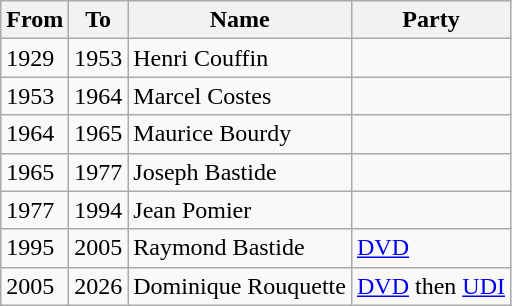<table class="wikitable">
<tr>
<th>From</th>
<th>To</th>
<th>Name</th>
<th>Party</th>
</tr>
<tr>
<td>1929</td>
<td>1953</td>
<td>Henri Couffin</td>
<td></td>
</tr>
<tr>
<td>1953</td>
<td>1964</td>
<td>Marcel Costes</td>
<td></td>
</tr>
<tr>
<td>1964</td>
<td>1965</td>
<td>Maurice Bourdy</td>
<td></td>
</tr>
<tr>
<td>1965</td>
<td>1977</td>
<td>Joseph Bastide</td>
<td></td>
</tr>
<tr>
<td>1977</td>
<td>1994</td>
<td>Jean Pomier</td>
<td></td>
</tr>
<tr>
<td>1995</td>
<td>2005</td>
<td>Raymond Bastide</td>
<td><a href='#'>DVD</a></td>
</tr>
<tr>
<td>2005</td>
<td>2026</td>
<td>Dominique Rouquette</td>
<td><a href='#'>DVD</a> then <a href='#'>UDI</a></td>
</tr>
</table>
